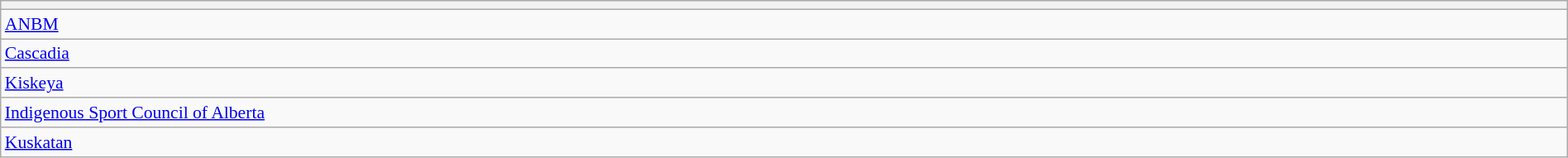<table class="wikitable" style="font-size:90%" width=100%>
<tr>
<th scope="col"></th>
</tr>
<tr>
<td> <a href='#'>ANBM</a></td>
</tr>
<tr>
<td> <a href='#'>Cascadia</a></td>
</tr>
<tr>
<td> <a href='#'>Kiskeya</a></td>
</tr>
<tr>
<td> <a href='#'>Indigenous Sport Council of Alberta</a></td>
</tr>
<tr>
<td> <a href='#'>Kuskatan</a></td>
</tr>
</table>
